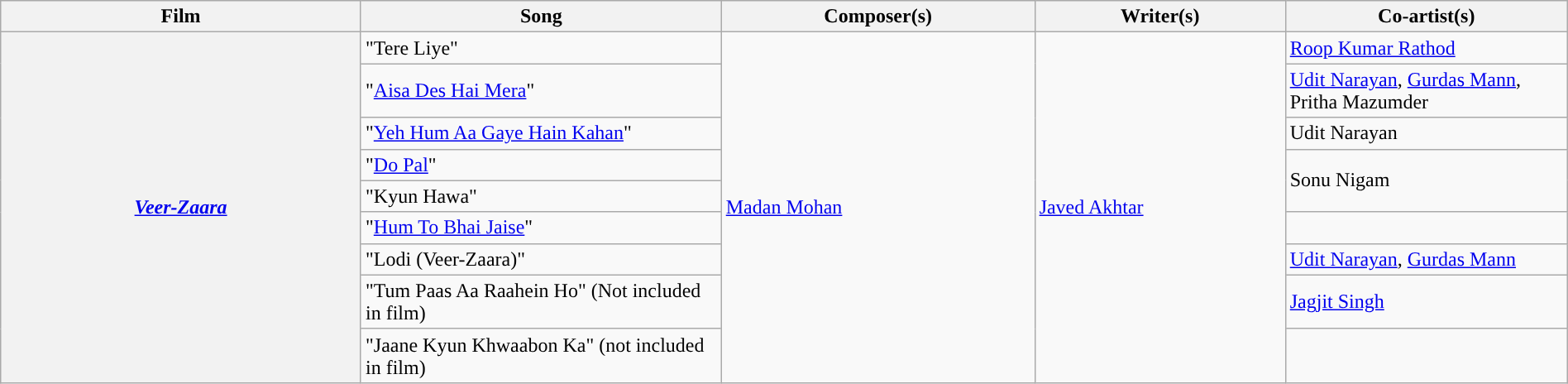<table class="wikitable plainrowheaders" style="width:100%; textcolor:#000">
<tr style="background:#b0e0e66;">
<th scope="col" style="width:23%;"><strong>Film</strong></th>
<th scope="col" style="width:23%;"><strong>Song</strong></th>
<th scope="col" style="width:20%;"><strong>Composer(s)</strong></th>
<th scope="col" style="width:16%;"><strong>Writer(s)</strong></th>
<th scope="col" style="width:18%;"><strong>Co-artist(s)</strong></th>
</tr>
<tr>
<th rowspan=9><em><a href='#'>Veer-Zaara</a></em></th>
<td>"Tere Liye"</td>
<td rowspan=9><a href='#'>Madan Mohan</a></td>
<td rowspan=9><a href='#'>Javed Akhtar</a></td>
<td><a href='#'>Roop Kumar Rathod</a></td>
</tr>
<tr>
<td>"<a href='#'>Aisa Des Hai Mera</a>"</td>
<td><a href='#'>Udit Narayan</a>, <a href='#'>Gurdas Mann</a>, Pritha Mazumder</td>
</tr>
<tr>
<td>"<a href='#'>Yeh Hum Aa Gaye Hain Kahan</a>"</td>
<td>Udit Narayan</td>
</tr>
<tr>
<td>"<a href='#'>Do Pal</a>"</td>
<td rowspan=2>Sonu Nigam</td>
</tr>
<tr>
<td>"Kyun Hawa"</td>
</tr>
<tr>
<td>"<a href='#'>Hum To Bhai Jaise</a>"</td>
<td></td>
</tr>
<tr>
<td>"Lodi (Veer-Zaara)"</td>
<td><a href='#'>Udit Narayan</a>, <a href='#'>Gurdas Mann</a></td>
</tr>
<tr>
<td>"Tum Paas Aa Raahein Ho" (Not included in film)</td>
<td><a href='#'>Jagjit Singh</a></td>
</tr>
<tr>
<td>"Jaane Kyun Khwaabon Ka" (not included in film)</td>
<td></td>
</tr>
</table>
